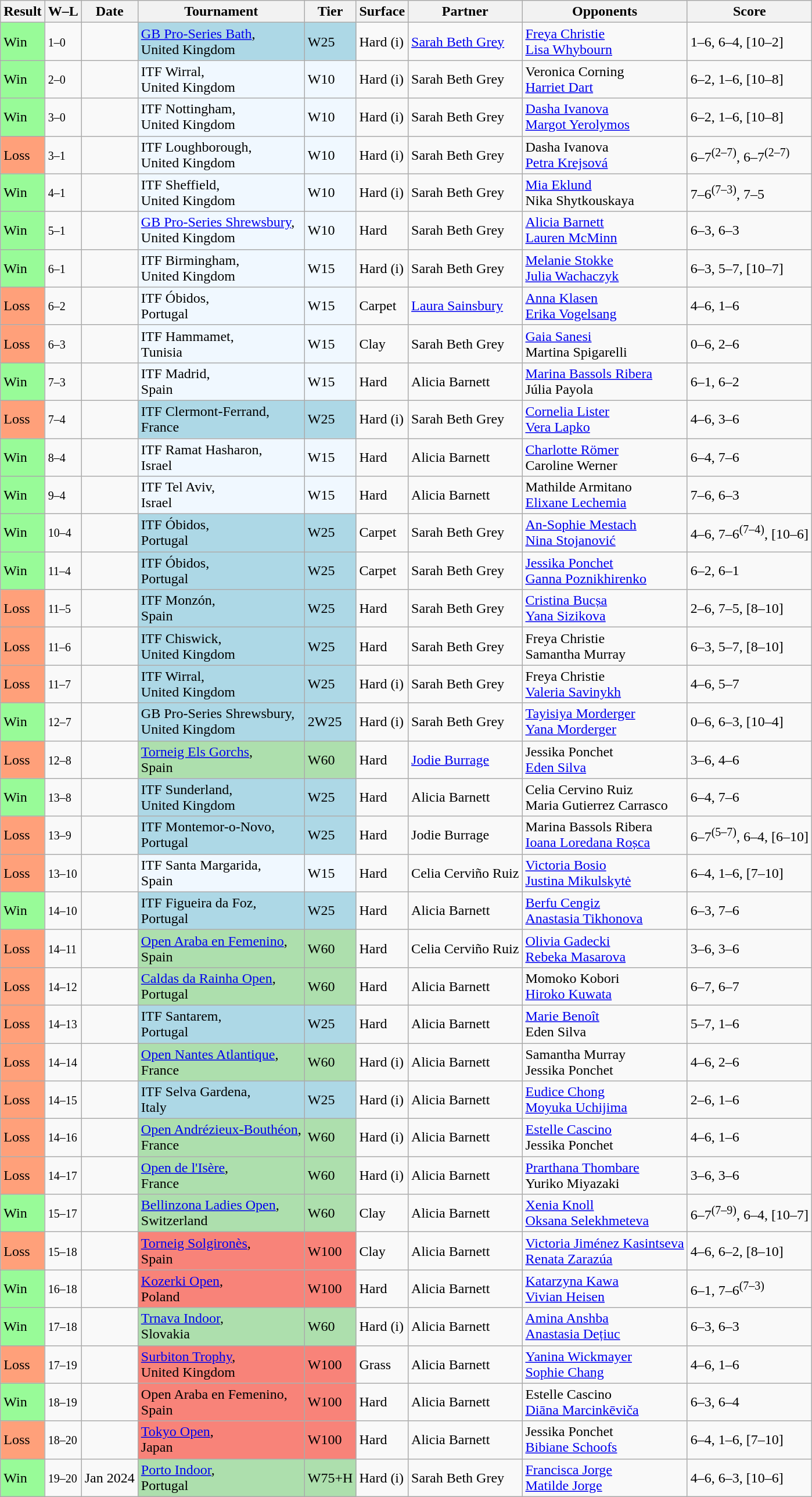<table class="wikitable sortable nowrap">
<tr>
<th>Result</th>
<th class=unsortable>W–L</th>
<th>Date</th>
<th>Tournament</th>
<th>Tier</th>
<th>Surface</th>
<th>Partner</th>
<th>Opponents</th>
<th class=unsortable>Score</th>
</tr>
<tr>
<td bgcolor=98fb98>Win</td>
<td><small>1–0</small></td>
<td></td>
<td bgcolor=lightblue><a href='#'>GB Pro-Series Bath</a>, <br>United Kingdom</td>
<td bgcolor=lightblue>W25</td>
<td>Hard (i)</td>
<td> <a href='#'>Sarah Beth Grey</a></td>
<td> <a href='#'>Freya Christie</a> <br>  <a href='#'>Lisa Whybourn</a></td>
<td>1–6, 6–4, [10–2]</td>
</tr>
<tr>
<td bgcolor=98fb98>Win</td>
<td><small>2–0</small></td>
<td></td>
<td bgcolor=f0f8ff>ITF Wirral, <br>United Kingdom</td>
<td bgcolor=f0f8ff>W10</td>
<td>Hard (i)</td>
<td> Sarah Beth Grey</td>
<td> Veronica Corning <br>  <a href='#'>Harriet Dart</a></td>
<td>6–2, 1–6, [10–8]</td>
</tr>
<tr>
<td bgcolor=98fb98>Win</td>
<td><small>3–0</small></td>
<td></td>
<td bgcolor=f0f8ff>ITF Nottingham, <br>United Kingdom</td>
<td bgcolor=f0f8ff>W10</td>
<td>Hard (i)</td>
<td> Sarah Beth Grey</td>
<td> <a href='#'>Dasha Ivanova</a> <br>  <a href='#'>Margot Yerolymos</a></td>
<td>6–2, 1–6, [10–8]</td>
</tr>
<tr>
<td bgcolor=ffa07a>Loss</td>
<td><small>3–1</small></td>
<td></td>
<td bgcolor=f0f8ff>ITF Loughborough, <br>United Kingdom</td>
<td bgcolor=f0f8ff>W10</td>
<td>Hard (i)</td>
<td> Sarah Beth Grey</td>
<td> Dasha Ivanova <br>  <a href='#'>Petra Krejsová</a></td>
<td>6–7<sup>(2–7)</sup>, 6–7<sup>(2–7)</sup></td>
</tr>
<tr>
<td bgcolor=98fb98>Win</td>
<td><small>4–1</small></td>
<td></td>
<td bgcolor=f0f8ff>ITF Sheffield, <br>United Kingdom</td>
<td bgcolor=f0f8ff>W10</td>
<td>Hard (i)</td>
<td> Sarah Beth Grey</td>
<td> <a href='#'>Mia Eklund</a> <br>  Nika Shytkouskaya</td>
<td>7–6<sup>(7–3)</sup>, 7–5</td>
</tr>
<tr>
<td bgcolor=98fb98>Win</td>
<td><small>5–1</small></td>
<td></td>
<td bgcolor=#f0f8ff><a href='#'>GB Pro-Series Shrewsbury</a>, <br>United Kingdom</td>
<td bgcolor=#f0f8ff>W10</td>
<td>Hard</td>
<td> Sarah Beth Grey</td>
<td> <a href='#'>Alicia Barnett</a> <br>  <a href='#'>Lauren McMinn</a></td>
<td>6–3, 6–3</td>
</tr>
<tr>
<td bgcolor=98fb98>Win</td>
<td><small>6–1</small></td>
<td></td>
<td bgcolor=#f0f8ff>ITF Birmingham, <br>United Kingdom</td>
<td bgcolor=#f0f8ff>W15</td>
<td>Hard (i)</td>
<td> Sarah Beth Grey</td>
<td> <a href='#'>Melanie Stokke</a> <br>  <a href='#'>Julia Wachaczyk</a></td>
<td>6–3, 5–7, [10–7]</td>
</tr>
<tr>
<td bgcolor=ffa07a>Loss</td>
<td><small>6–2</small></td>
<td></td>
<td bgcolor=#f0f8ff>ITF Óbidos, <br>Portugal</td>
<td bgcolor=#f0f8ff>W15</td>
<td>Carpet</td>
<td> <a href='#'>Laura Sainsbury</a></td>
<td> <a href='#'>Anna Klasen </a> <br>  <a href='#'>Erika Vogelsang</a></td>
<td>4–6, 1–6</td>
</tr>
<tr>
<td bgcolor=ffa07a>Loss</td>
<td><small>6–3</small></td>
<td></td>
<td bgcolor=#f0f8ff>ITF Hammamet, <br>Tunisia</td>
<td bgcolor=#f0f8ff>W15</td>
<td>Clay</td>
<td> Sarah Beth Grey</td>
<td> <a href='#'>Gaia Sanesi</a> <br>  Martina Spigarelli</td>
<td>0–6, 2–6</td>
</tr>
<tr>
<td bgcolor=98fb98>Win</td>
<td><small>7–3</small></td>
<td></td>
<td bgcolor=#f0f8ff>ITF Madrid, <br> Spain</td>
<td bgcolor=#f0f8ff>W15</td>
<td>Hard</td>
<td> Alicia Barnett</td>
<td> <a href='#'>Marina Bassols Ribera</a> <br>  Júlia Payola</td>
<td>6–1, 6–2</td>
</tr>
<tr>
<td bgcolor=ffa07a>Loss</td>
<td><small>7–4</small></td>
<td></td>
<td bgcolor=lightblue>ITF Clermont-Ferrand, <br>France</td>
<td bgcolor=lightblue>W25</td>
<td>Hard (i)</td>
<td> Sarah Beth Grey</td>
<td> <a href='#'>Cornelia Lister</a> <br>  <a href='#'>Vera Lapko</a></td>
<td>4–6, 3–6</td>
</tr>
<tr>
<td bgcolor=98fb98>Win</td>
<td><small>8–4</small></td>
<td></td>
<td bgcolor=#f0f8ff>ITF Ramat Hasharon, <br>Israel</td>
<td bgcolor=#f0f8ff>W15</td>
<td>Hard</td>
<td> Alicia Barnett</td>
<td> <a href='#'>Charlotte Römer</a> <br>  Caroline Werner</td>
<td>6–4, 7–6</td>
</tr>
<tr>
<td bgcolor=98fb98>Win</td>
<td><small>9–4</small></td>
<td></td>
<td bgcolor=#f0f8ff>ITF Tel Aviv, <br> Israel</td>
<td bgcolor=#f0f8ff>W15</td>
<td>Hard</td>
<td> Alicia Barnett</td>
<td> Mathilde Armitano <br>  <a href='#'>Elixane Lechemia</a></td>
<td>7–6, 6–3</td>
</tr>
<tr>
<td bgcolor=98fb98>Win</td>
<td><small>10–4</small></td>
<td></td>
<td bgcolor=lightblue>ITF Óbidos, <br>Portugal</td>
<td bgcolor=lightblue>W25</td>
<td>Carpet</td>
<td> Sarah Beth Grey</td>
<td> <a href='#'>An-Sophie Mestach</a> <br>  <a href='#'>Nina Stojanović</a></td>
<td>4–6, 7–6<sup>(7–4)</sup>, [10–6]</td>
</tr>
<tr>
<td bgcolor=98fb98>Win</td>
<td><small>11–4</small></td>
<td></td>
<td bgcolor=lightblue>ITF Óbidos, <br>Portugal</td>
<td bgcolor=lightblue>W25</td>
<td>Carpet</td>
<td> Sarah Beth Grey</td>
<td> <a href='#'>Jessika Ponchet</a> <br>  <a href='#'>Ganna Poznikhirenko</a></td>
<td>6–2, 6–1</td>
</tr>
<tr>
<td bgcolor=ffa07a>Loss</td>
<td><small>11–5</small></td>
<td></td>
<td bgcolor=lightblue>ITF Monzón, <br>Spain</td>
<td bgcolor=lightblue>W25</td>
<td>Hard</td>
<td> Sarah Beth Grey</td>
<td> <a href='#'>Cristina Bucșa</a> <br>  <a href='#'>Yana Sizikova</a></td>
<td>2–6, 7–5, [8–10]</td>
</tr>
<tr>
<td bgcolor=ffa07a>Loss</td>
<td><small>11–6</small></td>
<td></td>
<td bgcolor=lightblue>ITF Chiswick, <br>United Kingdom</td>
<td bgcolor=lightblue>W25</td>
<td>Hard</td>
<td> Sarah Beth Grey</td>
<td> Freya Christie <br>  Samantha Murray</td>
<td>6–3, 5–7, [8–10]</td>
</tr>
<tr>
<td bgcolor=ffa07a>Loss</td>
<td><small>11–7</small></td>
<td></td>
<td bgcolor=lightblue>ITF Wirral, <br>United Kingdom</td>
<td bgcolor=lightblue>W25</td>
<td>Hard (i)</td>
<td> Sarah Beth Grey</td>
<td> Freya Christie <br>  <a href='#'>Valeria Savinykh</a></td>
<td>4–6, 5–7</td>
</tr>
<tr>
<td bgcolor=98fb98>Win</td>
<td><small>12–7</small></td>
<td></td>
<td bgcolor=lightblue>GB Pro-Series Shrewsbury, <br> United Kingdom</td>
<td bgcolor=lightblue>2W25</td>
<td>Hard (i)</td>
<td> Sarah Beth Grey</td>
<td> <a href='#'>Tayisiya Morderger</a> <br>  <a href='#'>Yana Morderger</a></td>
<td>0–6, 6–3, [10–4]</td>
</tr>
<tr>
<td bgcolor=ffa07a>Loss</td>
<td><small>12–8</small></td>
<td><a href='#'></a></td>
<td bgcolor=addfad><a href='#'>Torneig Els Gorchs</a>, <br> Spain</td>
<td bgcolor=addfad>W60</td>
<td>Hard</td>
<td> <a href='#'>Jodie Burrage</a></td>
<td> Jessika Ponchet <br>  <a href='#'>Eden Silva</a></td>
<td>3–6, 4–6</td>
</tr>
<tr>
<td bgcolor=98fb98>Win</td>
<td><small>13–8</small></td>
<td></td>
<td bgcolor=lightblue>ITF Sunderland, <br> United Kingdom</td>
<td bgcolor=lightblue>W25</td>
<td>Hard</td>
<td> Alicia Barnett</td>
<td> Celia Cervino Ruiz <br>  Maria Gutierrez Carrasco</td>
<td>6–4, 7–6</td>
</tr>
<tr>
<td bgcolor=ffa07a>Loss</td>
<td><small>13–9</small></td>
<td></td>
<td bgcolor=lightblue>ITF Montemor-o-Novo, <br> Portugal</td>
<td bgcolor=lightblue>W25</td>
<td>Hard</td>
<td> Jodie Burrage</td>
<td> Marina Bassols Ribera <br>  <a href='#'>Ioana Loredana Roșca</a></td>
<td>6–7<sup>(5–7)</sup>, 6–4, [6–10]</td>
</tr>
<tr>
<td bgcolor=ffa07a>Loss</td>
<td><small>13–10</small></td>
<td></td>
<td bgcolor=#f0f8ff>ITF Santa Margarida, <br>Spain</td>
<td bgcolor=#f0f8ff>W15</td>
<td>Hard</td>
<td> Celia Cerviño Ruiz</td>
<td> <a href='#'>Victoria Bosio</a> <br>  <a href='#'>Justina Mikulskytė</a></td>
<td>6–4, 1–6, [7–10]</td>
</tr>
<tr>
<td bgcolor=98fb98>Win</td>
<td><small>14–10</small></td>
<td></td>
<td bgcolor=lightblue>ITF Figueira da Foz, <br>Portugal</td>
<td bgcolor=lightblue>W25</td>
<td>Hard</td>
<td> Alicia Barnett</td>
<td> <a href='#'>Berfu Cengiz</a> <br>  <a href='#'>Anastasia Tikhonova</a></td>
<td>6–3, 7–6</td>
</tr>
<tr>
<td bgcolor=ffa07a>Loss</td>
<td><small>14–11</small></td>
<td><a href='#'></a></td>
<td bgcolor=addfad><a href='#'>Open Araba en Femenino</a>, <br> Spain</td>
<td bgcolor=addfad>W60</td>
<td>Hard</td>
<td> Celia Cerviño Ruiz</td>
<td> <a href='#'>Olivia Gadecki</a> <br>  <a href='#'>Rebeka Masarova</a></td>
<td>3–6, 3–6</td>
</tr>
<tr>
<td bgcolor=ffa07a>Loss</td>
<td><small>14–12</small></td>
<td><a href='#'></a></td>
<td bgcolor=addfad><a href='#'>Caldas da Rainha Open</a>, <br>Portugal</td>
<td bgcolor=addfad>W60</td>
<td>Hard</td>
<td> Alicia Barnett</td>
<td> Momoko Kobori <br>  <a href='#'>Hiroko Kuwata</a></td>
<td>6–7, 6–7</td>
</tr>
<tr>
<td bgcolor=ffa07a>Loss</td>
<td><small>14–13</small></td>
<td></td>
<td bgcolor=lightblue>ITF Santarem, <br>Portugal</td>
<td bgcolor=lightblue>W25</td>
<td>Hard</td>
<td> Alicia Barnett</td>
<td> <a href='#'>Marie Benoît</a> <br>  Eden Silva</td>
<td>5–7, 1–6</td>
</tr>
<tr>
<td bgcolor=ffa07a>Loss</td>
<td><small>14–14</small></td>
<td><a href='#'></a></td>
<td bgcolor=addfad><a href='#'>Open Nantes Atlantique</a>, <br>France</td>
<td bgcolor=addfad>W60</td>
<td>Hard (i)</td>
<td> Alicia Barnett</td>
<td> Samantha Murray <br>  Jessika Ponchet</td>
<td>4–6, 2–6</td>
</tr>
<tr>
<td bgcolor=ffa07a>Loss</td>
<td><small>14–15</small></td>
<td></td>
<td bgcolor=lightblue>ITF Selva Gardena, <br>Italy</td>
<td bgcolor=lightblue>W25</td>
<td>Hard (i)</td>
<td> Alicia Barnett</td>
<td> <a href='#'>Eudice Chong</a> <br>  <a href='#'>Moyuka Uchijima</a></td>
<td>2–6, 1–6</td>
</tr>
<tr>
<td bgcolor=ffa07a>Loss</td>
<td><small>14–16</small></td>
<td><a href='#'></a></td>
<td bgcolor=addfad><a href='#'>Open Andrézieux-Bouthéon</a>, <br>France</td>
<td bgcolor=addfad>W60</td>
<td>Hard (i)</td>
<td> Alicia Barnett</td>
<td> <a href='#'>Estelle Cascino</a> <br>  Jessika Ponchet</td>
<td>4–6, 1–6</td>
</tr>
<tr>
<td bgcolor=ffa07a>Loss</td>
<td><small>14–17</small></td>
<td><a href='#'></a></td>
<td bgcolor=addfad><a href='#'>Open de l'Isère</a>, <br>France</td>
<td bgcolor=addfad>W60</td>
<td>Hard (i)</td>
<td> Alicia Barnett</td>
<td> <a href='#'>Prarthana Thombare</a> <br>  Yuriko Miyazaki</td>
<td>3–6, 3–6</td>
</tr>
<tr>
<td bgcolor=98FB98>Win</td>
<td><small>15–17</small></td>
<td><a href='#'></a></td>
<td bgcolor=addfad><a href='#'>Bellinzona Ladies Open</a>, <br> Switzerland</td>
<td bgcolor=addfad>W60</td>
<td>Clay</td>
<td> Alicia Barnett</td>
<td> <a href='#'>Xenia Knoll</a> <br>  <a href='#'>Oksana Selekhmeteva</a></td>
<td>6–7<sup>(7–9)</sup>, 6–4, [10–7]</td>
</tr>
<tr>
<td bgcolor=ffa07a>Loss</td>
<td><small>15–18</small></td>
<td><a href='#'></a></td>
<td bgcolor=f88379><a href='#'>Torneig Solgironès</a>, <br>Spain</td>
<td bgcolor=f88379>W100</td>
<td>Clay</td>
<td> Alicia Barnett</td>
<td> <a href='#'>Victoria Jiménez Kasintseva</a> <br>  <a href='#'>Renata Zarazúa</a></td>
<td>4–6, 6–2, [8–10]</td>
</tr>
<tr>
<td bgcolor=98FB98>Win</td>
<td><small>16–18</small></td>
<td><a href='#'></a></td>
<td bgcolor=f88379><a href='#'>Kozerki Open</a>, <br>Poland</td>
<td bgcolor=f88379>W100</td>
<td>Hard</td>
<td> Alicia Barnett</td>
<td> <a href='#'>Katarzyna Kawa</a> <br>  <a href='#'>Vivian Heisen</a></td>
<td>6–1, 7–6<sup>(7–3)</sup></td>
</tr>
<tr>
<td bgcolor=98FB98>Win</td>
<td><small>17–18</small></td>
<td></td>
<td bgcolor=addfad><a href='#'>Trnava Indoor</a>, <br>Slovakia</td>
<td bgcolor=addfad>W60</td>
<td>Hard (i)</td>
<td> Alicia Barnett</td>
<td> <a href='#'>Amina Anshba</a> <br>  <a href='#'>Anastasia Dețiuc</a></td>
<td>6–3, 6–3</td>
</tr>
<tr>
<td bgcolor=ffa07a>Loss</td>
<td><small>17–19</small></td>
<td></td>
<td bgcolor=f88379><a href='#'>Surbiton Trophy</a>, <br>United Kingdom</td>
<td bgcolor=f88379>W100</td>
<td>Grass</td>
<td> Alicia Barnett</td>
<td> <a href='#'>Yanina Wickmayer</a> <br>  <a href='#'>Sophie Chang</a></td>
<td>4–6, 1–6</td>
</tr>
<tr>
<td bgcolor=98FB98>Win</td>
<td><small>18–19</small></td>
<td><a href='#'></a></td>
<td bgcolor=f88379>Open Araba en Femenino, <br>Spain</td>
<td bgcolor=f88379>W100</td>
<td>Hard</td>
<td> Alicia Barnett</td>
<td> Estelle Cascino <br>  <a href='#'>Diāna Marcinkēviča</a></td>
<td>6–3, 6–4</td>
</tr>
<tr>
<td bgcolor=ffa07a>Loss</td>
<td><small>18–20</small></td>
<td><a href='#'></a></td>
<td bgcolor=f88379><a href='#'>Tokyo Open</a>, <br>Japan</td>
<td bgcolor=f88379>W100</td>
<td>Hard</td>
<td> Alicia Barnett</td>
<td> Jessika Ponchet <br>  <a href='#'>Bibiane Schoofs</a></td>
<td>6–4, 1–6, [7–10]</td>
</tr>
<tr>
<td style="background:#98FB98;">Win</td>
<td><small>19–20</small></td>
<td>Jan 2024</td>
<td style="background:#addfad;"><a href='#'>Porto Indoor</a>, <br>Portugal</td>
<td style="background:#addfad;">W75+H</td>
<td>Hard (i)</td>
<td> Sarah Beth Grey</td>
<td> <a href='#'>Francisca Jorge</a> <br>  <a href='#'>Matilde Jorge</a></td>
<td>4–6, 6–3, [10–6]</td>
</tr>
</table>
